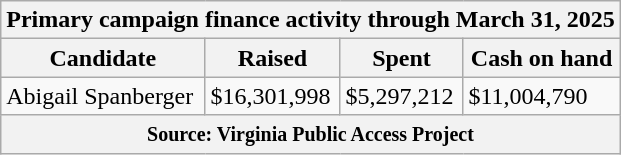<table class="wikitable sortable">
<tr>
<th colspan=4>Primary campaign finance activity through March 31, 2025</th>
</tr>
<tr style="text-align:center;">
<th>Candidate</th>
<th>Raised</th>
<th>Spent</th>
<th>Cash on hand</th>
</tr>
<tr>
<td>Abigail Spanberger</td>
<td>$16,301,998</td>
<td>$5,297,212</td>
<td>$11,004,790</td>
</tr>
<tr>
<th colspan="4"><small>Source: Virginia Public Access Project </small></th>
</tr>
</table>
